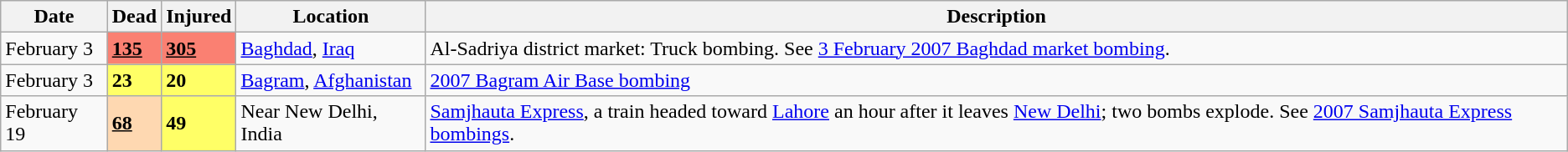<table class="wikitable sortable" id="terrorIncidents2007Feb">
<tr>
<th>Date</th>
<th data-sort-type="number">Dead</th>
<th data-sort-type="number">Injured</th>
<th>Location</th>
<th>Description</th>
</tr>
<tr>
<td>February 3 </td>
<td style="background:#FA8072;align="right"><u><strong>135</strong></u></td>
<td style="background:#FA8072;align="right"><u><strong>305</strong></u></td>
<td><a href='#'>Baghdad</a>, <a href='#'>Iraq</a></td>
<td>Al-Sadriya district market: Truck bombing. See <a href='#'>3 February 2007 Baghdad market bombing</a>.</td>
</tr>
<tr>
<td>February 3 </td>
<td style="background:#FFFF66;align="right"><strong>23</strong></td>
<td style="background:#FFFF66;align="right"><strong>20</strong></td>
<td><a href='#'>Bagram</a>, <a href='#'>Afghanistan</a></td>
<td><a href='#'>2007 Bagram Air Base bombing</a></td>
</tr>
<tr>
<td>February 19</td>
<td style="background:#FED8B1;align="right"><u><strong>68</strong></u></td>
<td style="background:#FFFF66;align="right"><strong>49</strong></td>
<td>Near New Delhi, India</td>
<td><a href='#'>Samjhauta Express</a>, a train headed toward <a href='#'>Lahore</a> an hour after it leaves <a href='#'>New Delhi</a>; two bombs explode. See <a href='#'>2007 Samjhauta Express bombings</a>.</td>
</tr>
</table>
